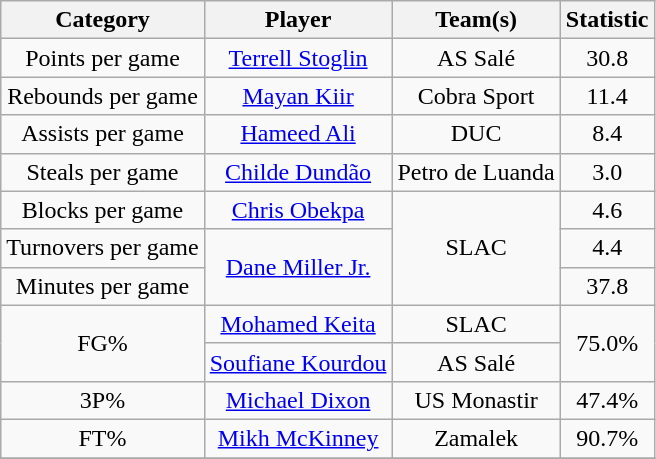<table class="wikitable" style="text-align:center">
<tr>
<th>Category</th>
<th>Player</th>
<th>Team(s)</th>
<th>Statistic</th>
</tr>
<tr>
<td>Points per game</td>
<td><a href='#'>Terrell Stoglin</a></td>
<td>AS Salé</td>
<td>30.8</td>
</tr>
<tr>
<td>Rebounds per game</td>
<td><a href='#'>Mayan Kiir</a></td>
<td>Cobra Sport</td>
<td>11.4</td>
</tr>
<tr>
<td>Assists per game</td>
<td><a href='#'>Hameed Ali</a></td>
<td>DUC</td>
<td>8.4</td>
</tr>
<tr>
<td>Steals per game</td>
<td><a href='#'>Childe Dundão</a></td>
<td>Petro de Luanda</td>
<td>3.0</td>
</tr>
<tr>
<td>Blocks per game</td>
<td><a href='#'>Chris Obekpa</a></td>
<td rowspan=3>SLAC</td>
<td>4.6</td>
</tr>
<tr>
<td>Turnovers per game</td>
<td rowspan=2><a href='#'>Dane Miller Jr.</a></td>
<td>4.4</td>
</tr>
<tr>
<td>Minutes per game</td>
<td>37.8</td>
</tr>
<tr>
<td rowspan=2>FG%</td>
<td><a href='#'>Mohamed Keita</a></td>
<td>SLAC</td>
<td rowspan=2>75.0%</td>
</tr>
<tr>
<td><a href='#'>Soufiane Kourdou</a></td>
<td>AS Salé</td>
</tr>
<tr>
<td>3P%</td>
<td><a href='#'>Michael Dixon</a></td>
<td>US Monastir</td>
<td>47.4%</td>
</tr>
<tr>
<td>FT%</td>
<td><a href='#'>Mikh McKinney</a></td>
<td>Zamalek</td>
<td>90.7%</td>
</tr>
<tr>
</tr>
</table>
